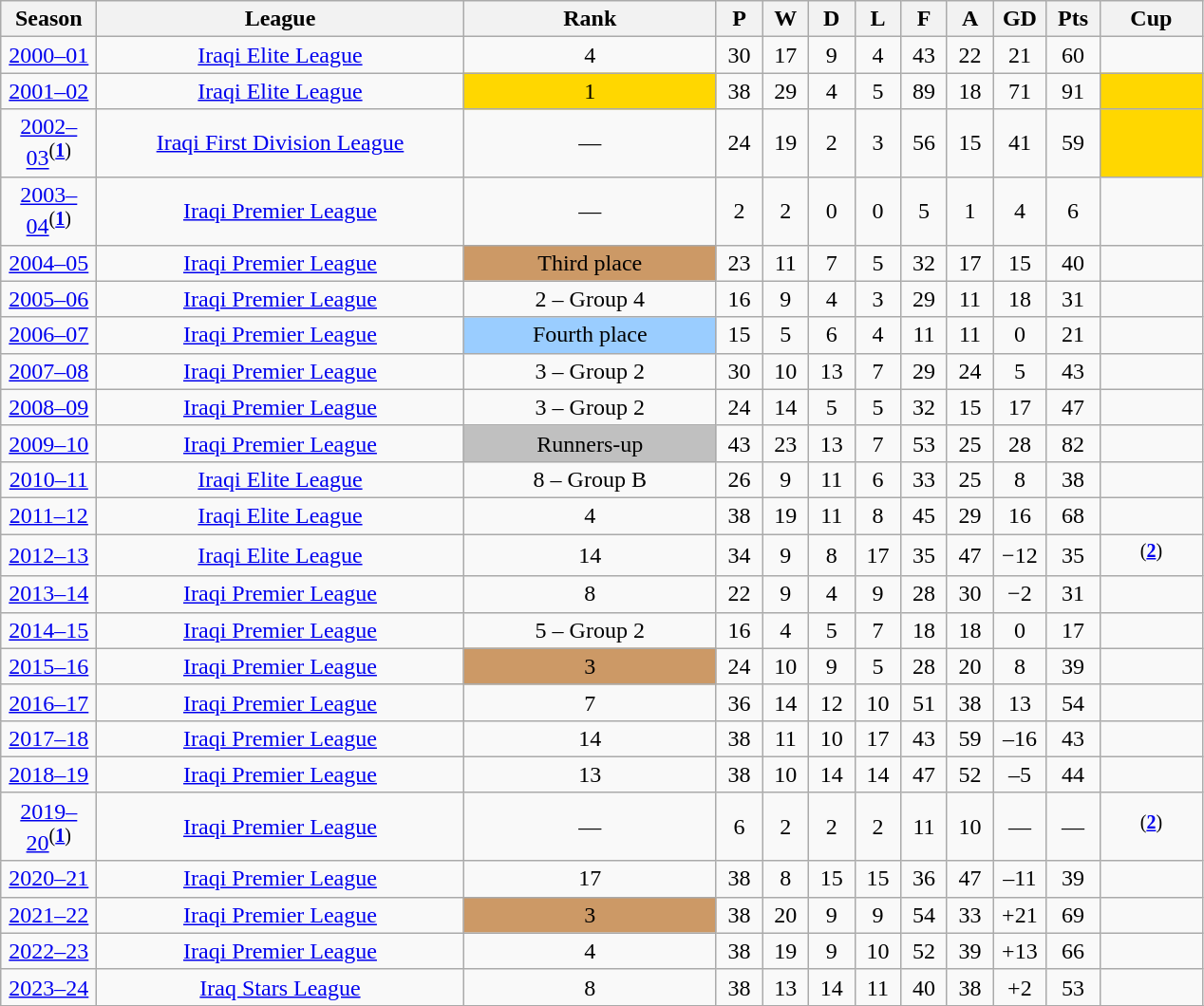<table class="wikitable sortable" style="width:845px; text-align:center;">
<tr>
<th style="width:60px;">Season</th>
<th style="width:250px;">League</th>
<th style="width:170px;">Rank</th>
<th style="width:25px;">P</th>
<th style="width:25px;">W</th>
<th style="width:25px;">D</th>
<th style="width:25px;">L</th>
<th style="width:25px;">F</th>
<th style="width:25px;">A</th>
<th style="width:30px;">GD</th>
<th style="width:30px;">Pts</th>
<th style="width:65px;">Cup</th>
</tr>
<tr>
<td><a href='#'>2000–01</a></td>
<td><a href='#'>Iraqi Elite League</a></td>
<td>4</td>
<td>30</td>
<td>17</td>
<td>9</td>
<td>4</td>
<td>43</td>
<td>22</td>
<td>21</td>
<td>60</td>
<td></td>
</tr>
<tr>
<td><a href='#'>2001–02</a></td>
<td><a href='#'>Iraqi Elite League</a></td>
<td style="background:gold;">1</td>
<td>38</td>
<td>29</td>
<td>4</td>
<td>5</td>
<td>89</td>
<td>18</td>
<td>71</td>
<td>91</td>
<td style="background:gold;"></td>
</tr>
<tr>
<td><a href='#'>2002–03</a><sup>(<strong><a href='#'>1</a></strong>)</sup></td>
<td><a href='#'>Iraqi First Division League</a></td>
<td>—</td>
<td>24</td>
<td>19</td>
<td>2</td>
<td>3</td>
<td>56</td>
<td>15</td>
<td>41</td>
<td>59</td>
<td style="background:gold;"></td>
</tr>
<tr>
<td><a href='#'>2003–04</a><sup>(<strong><a href='#'>1</a></strong>)</sup></td>
<td><a href='#'>Iraqi Premier League</a></td>
<td>—</td>
<td>2</td>
<td>2</td>
<td>0</td>
<td>0</td>
<td>5</td>
<td>1</td>
<td>4</td>
<td>6</td>
<td></td>
</tr>
<tr>
<td><a href='#'>2004–05</a></td>
<td><a href='#'>Iraqi Premier League</a></td>
<td style="background:#c96;">Third place</td>
<td>23</td>
<td>11</td>
<td>7</td>
<td>5</td>
<td>32</td>
<td>17</td>
<td>15</td>
<td>40</td>
<td></td>
</tr>
<tr>
<td><a href='#'>2005–06</a></td>
<td><a href='#'>Iraqi Premier League</a></td>
<td>2 – Group 4</td>
<td>16</td>
<td>9</td>
<td>4</td>
<td>3</td>
<td>29</td>
<td>11</td>
<td>18</td>
<td>31</td>
<td></td>
</tr>
<tr>
<td><a href='#'>2006–07</a></td>
<td><a href='#'>Iraqi Premier League</a></td>
<td style="background:#9acdff;">Fourth place</td>
<td>15</td>
<td>5</td>
<td>6</td>
<td>4</td>
<td>11</td>
<td>11</td>
<td>0</td>
<td>21</td>
<td></td>
</tr>
<tr>
<td><a href='#'>2007–08</a></td>
<td><a href='#'>Iraqi Premier League</a></td>
<td>3 – Group 2</td>
<td>30</td>
<td>10</td>
<td>13</td>
<td>7</td>
<td>29</td>
<td>24</td>
<td>5</td>
<td>43</td>
<td></td>
</tr>
<tr>
<td><a href='#'>2008–09</a></td>
<td><a href='#'>Iraqi Premier League</a></td>
<td>3 – Group 2</td>
<td>24</td>
<td>14</td>
<td>5</td>
<td>5</td>
<td>32</td>
<td>15</td>
<td>17</td>
<td>47</td>
<td></td>
</tr>
<tr>
<td><a href='#'>2009–10</a></td>
<td><a href='#'>Iraqi Premier League</a></td>
<td style="background:silver;">Runners-up</td>
<td>43</td>
<td>23</td>
<td>13</td>
<td>7</td>
<td>53</td>
<td>25</td>
<td>28</td>
<td>82</td>
<td></td>
</tr>
<tr>
<td><a href='#'>2010–11</a></td>
<td><a href='#'>Iraqi Elite League</a></td>
<td>8 – Group B</td>
<td>26</td>
<td>9</td>
<td>11</td>
<td>6</td>
<td>33</td>
<td>25</td>
<td>8</td>
<td>38</td>
<td></td>
</tr>
<tr>
<td><a href='#'>2011–12</a></td>
<td><a href='#'>Iraqi Elite League</a></td>
<td>4</td>
<td>38</td>
<td>19</td>
<td>11</td>
<td>8</td>
<td>45</td>
<td>29</td>
<td>16</td>
<td>68</td>
<td></td>
</tr>
<tr>
<td><a href='#'>2012–13</a></td>
<td><a href='#'>Iraqi Elite League</a></td>
<td>14</td>
<td>34</td>
<td>9</td>
<td>8</td>
<td>17</td>
<td>35</td>
<td>47</td>
<td>−12</td>
<td>35</td>
<td><em></em><sup>(<strong><a href='#'>2</a></strong>)</sup></td>
</tr>
<tr>
<td><a href='#'>2013–14</a></td>
<td><a href='#'>Iraqi Premier League</a></td>
<td>8</td>
<td>22</td>
<td>9</td>
<td>4</td>
<td>9</td>
<td>28</td>
<td>30</td>
<td>−2</td>
<td>31</td>
<td></td>
</tr>
<tr>
<td><a href='#'>2014–15</a></td>
<td><a href='#'>Iraqi Premier League</a></td>
<td>5 – Group 2</td>
<td>16</td>
<td>4</td>
<td>5</td>
<td>7</td>
<td>18</td>
<td>18</td>
<td>0</td>
<td>17</td>
<td></td>
</tr>
<tr>
<td><a href='#'>2015–16</a></td>
<td><a href='#'>Iraqi Premier League</a></td>
<td style="background:#c96;">3</td>
<td>24</td>
<td>10</td>
<td>9</td>
<td>5</td>
<td>28</td>
<td>20</td>
<td>8</td>
<td>39</td>
<td></td>
</tr>
<tr>
<td><a href='#'>2016–17</a></td>
<td><a href='#'>Iraqi Premier League</a></td>
<td>7</td>
<td>36</td>
<td>14</td>
<td>12</td>
<td>10</td>
<td>51</td>
<td>38</td>
<td>13</td>
<td>54</td>
<td></td>
</tr>
<tr>
<td><a href='#'>2017–18</a></td>
<td><a href='#'>Iraqi Premier League</a></td>
<td>14</td>
<td>38</td>
<td>11</td>
<td>10</td>
<td>17</td>
<td>43</td>
<td>59</td>
<td>–16</td>
<td>43</td>
<td></td>
</tr>
<tr>
<td><a href='#'>2018–19</a></td>
<td><a href='#'>Iraqi Premier League</a></td>
<td>13</td>
<td>38</td>
<td>10</td>
<td>14</td>
<td>14</td>
<td>47</td>
<td>52</td>
<td>–5</td>
<td>44</td>
<td></td>
</tr>
<tr>
<td><a href='#'>2019–20</a><sup>(<strong><a href='#'>1</a></strong>)</sup></td>
<td><a href='#'>Iraqi Premier League</a></td>
<td>—</td>
<td>6</td>
<td>2</td>
<td>2</td>
<td>2</td>
<td>11</td>
<td>10</td>
<td>—</td>
<td>—</td>
<td><em></em><sup>(<strong><a href='#'>2</a></strong>)</sup></td>
</tr>
<tr>
<td><a href='#'>2020–21</a></td>
<td><a href='#'>Iraqi Premier League</a></td>
<td>17</td>
<td>38</td>
<td>8</td>
<td>15</td>
<td>15</td>
<td>36</td>
<td>47</td>
<td>–11</td>
<td>39</td>
<td></td>
</tr>
<tr>
<td><a href='#'>2021–22</a></td>
<td><a href='#'>Iraqi Premier League</a></td>
<td style="background:#c96;">3</td>
<td>38</td>
<td>20</td>
<td>9</td>
<td>9</td>
<td>54</td>
<td>33</td>
<td>+21</td>
<td>69</td>
<td></td>
</tr>
<tr>
<td><a href='#'>2022–23</a></td>
<td><a href='#'>Iraqi Premier League</a></td>
<td>4</td>
<td>38</td>
<td>19</td>
<td>9</td>
<td>10</td>
<td>52</td>
<td>39</td>
<td>+13</td>
<td>66</td>
<td></td>
</tr>
<tr>
<td><a href='#'>2023–24</a></td>
<td><a href='#'>Iraq Stars League</a></td>
<td>8</td>
<td>38</td>
<td>13</td>
<td>14</td>
<td>11</td>
<td>40</td>
<td>38</td>
<td>+2</td>
<td>53</td>
<td></td>
</tr>
<tr>
</tr>
</table>
